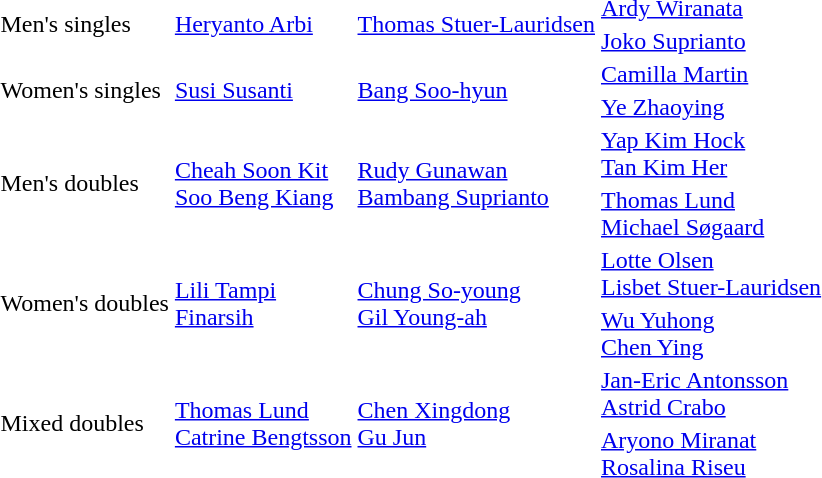<table>
<tr>
<td rowspan=2>Men's singles</td>
<td rowspan=2> <a href='#'>Heryanto Arbi</a></td>
<td rowspan=2> <a href='#'>Thomas Stuer-Lauridsen</a></td>
<td> <a href='#'>Ardy Wiranata</a></td>
</tr>
<tr>
<td> <a href='#'>Joko Suprianto</a></td>
</tr>
<tr>
<td rowspan=2>Women's singles</td>
<td rowspan=2> <a href='#'>Susi Susanti</a></td>
<td rowspan=2> <a href='#'>Bang Soo-hyun</a></td>
<td> <a href='#'>Camilla Martin</a></td>
</tr>
<tr>
<td> <a href='#'>Ye Zhaoying</a></td>
</tr>
<tr>
<td rowspan=2>Men's doubles</td>
<td rowspan=2> <a href='#'>Cheah Soon Kit</a> <br>  <a href='#'>Soo Beng Kiang</a></td>
<td rowspan=2> <a href='#'>Rudy Gunawan</a> <br>  <a href='#'>Bambang Suprianto</a></td>
<td> <a href='#'>Yap Kim Hock</a> <br>  <a href='#'>Tan Kim Her</a></td>
</tr>
<tr>
<td> <a href='#'>Thomas Lund</a> <br>  <a href='#'>Michael Søgaard</a></td>
</tr>
<tr>
<td rowspan=2>Women's doubles</td>
<td rowspan=2> <a href='#'>Lili Tampi</a> <br>  <a href='#'>Finarsih</a></td>
<td rowspan=2> <a href='#'>Chung So-young</a> <br>  <a href='#'>Gil Young-ah</a></td>
<td> <a href='#'>Lotte Olsen</a> <br>  <a href='#'>Lisbet Stuer-Lauridsen</a></td>
</tr>
<tr>
<td> <a href='#'>Wu Yuhong</a> <br>  <a href='#'>Chen Ying</a></td>
</tr>
<tr>
<td rowspan=2>Mixed doubles</td>
<td rowspan=2> <a href='#'>Thomas Lund</a><br>  <a href='#'>Catrine Bengtsson</a></td>
<td rowspan=2> <a href='#'>Chen Xingdong</a> <br>  <a href='#'>Gu Jun</a></td>
<td> <a href='#'>Jan-Eric Antonsson</a> <br>  <a href='#'>Astrid Crabo</a></td>
</tr>
<tr>
<td> <a href='#'>Aryono Miranat</a> <br>  <a href='#'>Rosalina Riseu</a></td>
</tr>
</table>
